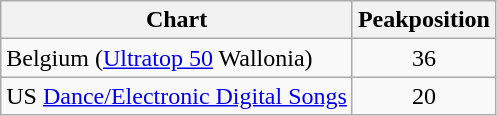<table class="wikitable">
<tr>
<th>Chart</th>
<th>Peakposition</th>
</tr>
<tr>
<td>Belgium (<a href='#'>Ultratop 50</a> Wallonia)</td>
<td align="center">36</td>
</tr>
<tr>
<td>US <a href='#'>Dance/Electronic Digital Songs</a></td>
<td align="center">20</td>
</tr>
</table>
